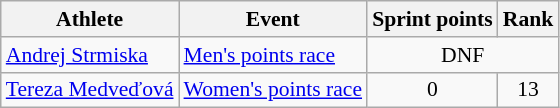<table class="wikitable" style="font-size:90%">
<tr>
<th rowspan=1>Athlete</th>
<th rowspan=1>Event</th>
<th>Sprint points</th>
<th>Rank</th>
</tr>
<tr align=center>
<td align=left><a href='#'>Andrej Strmiska</a></td>
<td align=left><a href='#'>Men's points race</a></td>
<td colspan=2>DNF</td>
</tr>
<tr align=center>
<td align=left><a href='#'>Tereza Medveďová</a></td>
<td align=left rowspan=2><a href='#'>Women's points race</a></td>
<td>0</td>
<td>13</td>
</tr>
</table>
